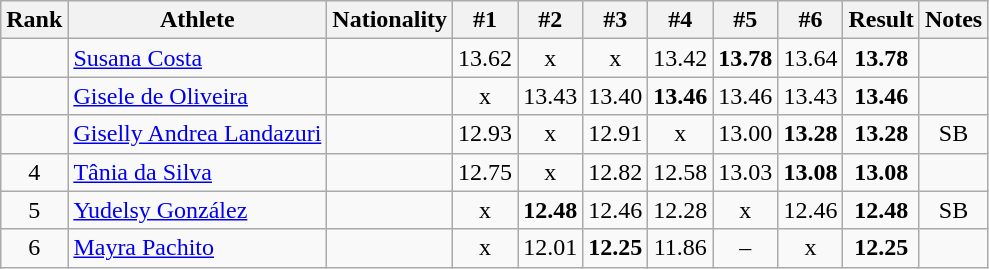<table class="wikitable sortable" style="text-align:center">
<tr>
<th>Rank</th>
<th>Athlete</th>
<th>Nationality</th>
<th>#1</th>
<th>#2</th>
<th>#3</th>
<th>#4</th>
<th>#5</th>
<th>#6</th>
<th>Result</th>
<th>Notes</th>
</tr>
<tr>
<td></td>
<td align="left"><a href='#'>Susana Costa</a></td>
<td align=left></td>
<td>13.62</td>
<td>x</td>
<td>x</td>
<td>13.42</td>
<td><strong>13.78</strong></td>
<td>13.64</td>
<td><strong>13.78</strong></td>
<td></td>
</tr>
<tr>
<td></td>
<td align="left"><a href='#'>Gisele de Oliveira</a></td>
<td align=left></td>
<td>x</td>
<td>13.43</td>
<td>13.40</td>
<td><strong>13.46</strong></td>
<td>13.46</td>
<td>13.43</td>
<td><strong>13.46</strong></td>
<td></td>
</tr>
<tr>
<td></td>
<td align="left"><a href='#'>Giselly Andrea Landazuri</a></td>
<td align=left></td>
<td>12.93</td>
<td>x</td>
<td>12.91</td>
<td>x</td>
<td>13.00</td>
<td><strong>13.28</strong></td>
<td><strong>13.28</strong></td>
<td>SB</td>
</tr>
<tr>
<td>4</td>
<td align="left"><a href='#'>Tânia da Silva</a></td>
<td align=left></td>
<td>12.75</td>
<td>x</td>
<td>12.82</td>
<td>12.58</td>
<td>13.03</td>
<td><strong>13.08</strong></td>
<td><strong>13.08</strong></td>
<td></td>
</tr>
<tr>
<td>5</td>
<td align="left"><a href='#'>Yudelsy González</a></td>
<td align=left></td>
<td>x</td>
<td><strong>12.48</strong></td>
<td>12.46</td>
<td>12.28</td>
<td>x</td>
<td>12.46</td>
<td><strong>12.48</strong></td>
<td>SB</td>
</tr>
<tr>
<td>6</td>
<td align="left"><a href='#'>Mayra Pachito</a></td>
<td align=left></td>
<td>x</td>
<td>12.01</td>
<td><strong>12.25</strong></td>
<td>11.86</td>
<td>–</td>
<td>x</td>
<td><strong>12.25</strong></td>
<td></td>
</tr>
</table>
